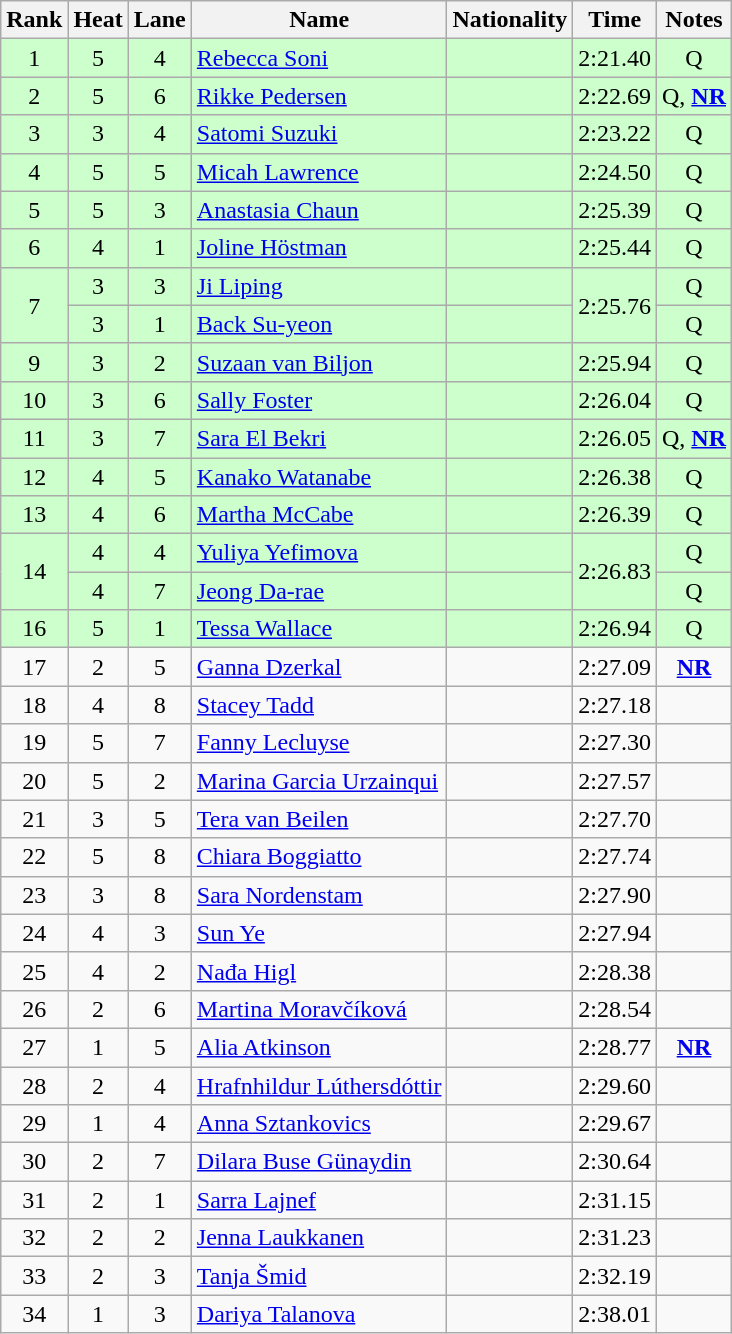<table class="wikitable sortable" style="text-align:center">
<tr>
<th>Rank</th>
<th>Heat</th>
<th>Lane</th>
<th>Name</th>
<th>Nationality</th>
<th>Time</th>
<th>Notes</th>
</tr>
<tr bgcolor=ccffcc>
<td>1</td>
<td>5</td>
<td>4</td>
<td align=left><a href='#'>Rebecca Soni</a></td>
<td align=left></td>
<td>2:21.40</td>
<td>Q</td>
</tr>
<tr bgcolor=ccffcc>
<td>2</td>
<td>5</td>
<td>6</td>
<td align=left><a href='#'>Rikke Pedersen</a></td>
<td align=left></td>
<td>2:22.69</td>
<td>Q, <strong><a href='#'>NR</a></strong></td>
</tr>
<tr bgcolor=ccffcc>
<td>3</td>
<td>3</td>
<td>4</td>
<td align=left><a href='#'>Satomi Suzuki</a></td>
<td align=left></td>
<td>2:23.22</td>
<td>Q</td>
</tr>
<tr bgcolor=ccffcc>
<td>4</td>
<td>5</td>
<td>5</td>
<td align=left><a href='#'>Micah Lawrence</a></td>
<td align=left></td>
<td>2:24.50</td>
<td>Q</td>
</tr>
<tr bgcolor=ccffcc>
<td>5</td>
<td>5</td>
<td>3</td>
<td align=left><a href='#'>Anastasia Chaun</a></td>
<td align=left></td>
<td>2:25.39</td>
<td>Q</td>
</tr>
<tr bgcolor=ccffcc>
<td>6</td>
<td>4</td>
<td>1</td>
<td align=left><a href='#'>Joline Höstman</a></td>
<td align=left></td>
<td>2:25.44</td>
<td>Q</td>
</tr>
<tr bgcolor=ccffcc>
<td rowspan=2>7</td>
<td>3</td>
<td>3</td>
<td align=left><a href='#'>Ji Liping</a></td>
<td align=left></td>
<td rowspan=2>2:25.76</td>
<td>Q</td>
</tr>
<tr bgcolor=ccffcc>
<td>3</td>
<td>1</td>
<td align=left><a href='#'>Back Su-yeon</a></td>
<td align=left></td>
<td>Q</td>
</tr>
<tr bgcolor=ccffcc>
<td>9</td>
<td>3</td>
<td>2</td>
<td align=left><a href='#'>Suzaan van Biljon</a></td>
<td align=left></td>
<td>2:25.94</td>
<td>Q</td>
</tr>
<tr bgcolor=ccffcc>
<td>10</td>
<td>3</td>
<td>6</td>
<td align=left><a href='#'>Sally Foster</a></td>
<td align=left></td>
<td>2:26.04</td>
<td>Q</td>
</tr>
<tr bgcolor=ccffcc>
<td>11</td>
<td>3</td>
<td>7</td>
<td align=left><a href='#'>Sara El Bekri</a></td>
<td align=left></td>
<td>2:26.05</td>
<td>Q, <strong><a href='#'>NR</a></strong></td>
</tr>
<tr bgcolor=ccffcc>
<td>12</td>
<td>4</td>
<td>5</td>
<td align=left><a href='#'>Kanako Watanabe</a></td>
<td align=left></td>
<td>2:26.38</td>
<td>Q</td>
</tr>
<tr bgcolor=ccffcc>
<td>13</td>
<td>4</td>
<td>6</td>
<td align=left><a href='#'>Martha McCabe</a></td>
<td align=left></td>
<td>2:26.39</td>
<td>Q</td>
</tr>
<tr bgcolor=ccffcc>
<td rowspan=2>14</td>
<td>4</td>
<td>4</td>
<td align=left><a href='#'>Yuliya Yefimova</a></td>
<td align=left></td>
<td rowspan=2>2:26.83</td>
<td>Q</td>
</tr>
<tr bgcolor=ccffcc>
<td>4</td>
<td>7</td>
<td align=left><a href='#'>Jeong Da-rae</a></td>
<td align=left></td>
<td>Q</td>
</tr>
<tr bgcolor=ccffcc>
<td>16</td>
<td>5</td>
<td>1</td>
<td align=left><a href='#'>Tessa Wallace</a></td>
<td align=left></td>
<td>2:26.94</td>
<td>Q</td>
</tr>
<tr>
<td>17</td>
<td>2</td>
<td>5</td>
<td align=left><a href='#'>Ganna Dzerkal</a></td>
<td align=left></td>
<td>2:27.09</td>
<td><strong><a href='#'>NR</a></strong></td>
</tr>
<tr>
<td>18</td>
<td>4</td>
<td>8</td>
<td align=left><a href='#'>Stacey Tadd</a></td>
<td align=left></td>
<td>2:27.18</td>
<td></td>
</tr>
<tr>
<td>19</td>
<td>5</td>
<td>7</td>
<td align=left><a href='#'>Fanny Lecluyse</a></td>
<td align=left></td>
<td>2:27.30</td>
<td></td>
</tr>
<tr>
<td>20</td>
<td>5</td>
<td>2</td>
<td align=left><a href='#'>Marina Garcia Urzainqui</a></td>
<td align=left></td>
<td>2:27.57</td>
<td></td>
</tr>
<tr>
<td>21</td>
<td>3</td>
<td>5</td>
<td align=left><a href='#'>Tera van Beilen</a></td>
<td align=left></td>
<td>2:27.70</td>
<td></td>
</tr>
<tr>
<td>22</td>
<td>5</td>
<td>8</td>
<td align=left><a href='#'>Chiara Boggiatto</a></td>
<td align=left></td>
<td>2:27.74</td>
<td></td>
</tr>
<tr>
<td>23</td>
<td>3</td>
<td>8</td>
<td align=left><a href='#'>Sara Nordenstam</a></td>
<td align=left></td>
<td>2:27.90</td>
<td></td>
</tr>
<tr>
<td>24</td>
<td>4</td>
<td>3</td>
<td align=left><a href='#'>Sun Ye</a></td>
<td align=left></td>
<td>2:27.94</td>
<td></td>
</tr>
<tr>
<td>25</td>
<td>4</td>
<td>2</td>
<td align=left><a href='#'>Nađa Higl</a></td>
<td align=left></td>
<td>2:28.38</td>
<td></td>
</tr>
<tr>
<td>26</td>
<td>2</td>
<td>6</td>
<td align=left><a href='#'>Martina Moravčíková</a></td>
<td align=left></td>
<td>2:28.54</td>
<td></td>
</tr>
<tr>
<td>27</td>
<td>1</td>
<td>5</td>
<td align=left><a href='#'>Alia Atkinson</a></td>
<td align=left></td>
<td>2:28.77</td>
<td><strong><a href='#'>NR</a></strong></td>
</tr>
<tr>
<td>28</td>
<td>2</td>
<td>4</td>
<td align=left><a href='#'>Hrafnhildur Lúthersdóttir</a></td>
<td align=left></td>
<td>2:29.60</td>
<td></td>
</tr>
<tr>
<td>29</td>
<td>1</td>
<td>4</td>
<td align=left><a href='#'>Anna Sztankovics</a></td>
<td align=left></td>
<td>2:29.67</td>
<td></td>
</tr>
<tr>
<td>30</td>
<td>2</td>
<td>7</td>
<td align=left><a href='#'>Dilara Buse Günaydin</a></td>
<td align=left></td>
<td>2:30.64</td>
<td></td>
</tr>
<tr>
<td>31</td>
<td>2</td>
<td>1</td>
<td align=left><a href='#'>Sarra Lajnef</a></td>
<td align=left></td>
<td>2:31.15</td>
<td></td>
</tr>
<tr>
<td>32</td>
<td>2</td>
<td>2</td>
<td align=left><a href='#'>Jenna Laukkanen</a></td>
<td align=left></td>
<td>2:31.23</td>
<td></td>
</tr>
<tr>
<td>33</td>
<td>2</td>
<td>3</td>
<td align=left><a href='#'>Tanja Šmid</a></td>
<td align=left></td>
<td>2:32.19</td>
<td></td>
</tr>
<tr>
<td>34</td>
<td>1</td>
<td>3</td>
<td align=left><a href='#'>Dariya Talanova</a></td>
<td align=left></td>
<td>2:38.01</td>
<td></td>
</tr>
</table>
